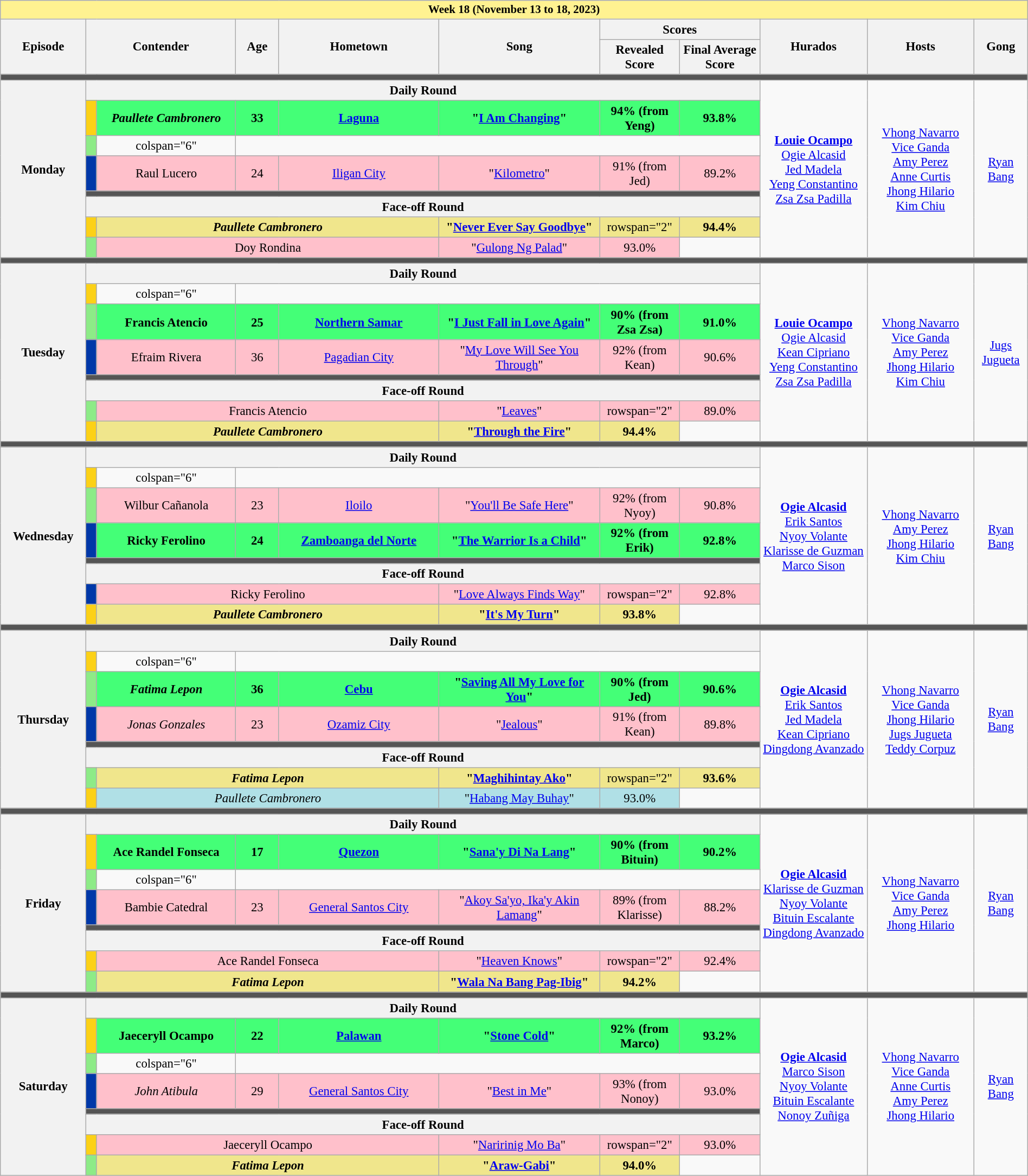<table class="wikitable mw-collapsible mw-collapsed" style="width:100%; text-align:center; font-size:95%;">
<tr>
<th colspan="11" style="background-color:#fff291;font-size:14px">Week 18 (November 13 to 18, 2023)</th>
</tr>
<tr>
<th rowspan="2" width="8%">Episode</th>
<th colspan="2" rowspan="2" width="14%">Contender</th>
<th rowspan="2" width="04%">Age</th>
<th rowspan="2" width="15%">Hometown</th>
<th rowspan="2" width="15%">Song</th>
<th colspan="2">Scores</th>
<th rowspan="2" width="10%">Hurados</th>
<th rowspan="2" width="10%">Hosts</th>
<th rowspan="2" width="05%">Gong</th>
</tr>
<tr>
<th width="7.5%">Revealed Score</th>
<th width="7.5%">Final Average Score</th>
</tr>
<tr>
<td colspan="11" style="background:#555;"></td>
</tr>
<tr>
<th rowspan="8">Monday<br></th>
<th colspan="7">Daily Round</th>
<td rowspan="8"><strong><a href='#'>Louie Ocampo</a></strong><br><a href='#'>Ogie Alcasid</a><br><a href='#'>Jed Madela</a><br><a href='#'>Yeng Constantino</a><br><a href='#'>Zsa Zsa Padilla</a></td>
<td rowspan="8"><a href='#'>Vhong Navarro</a><br><a href='#'>Vice Ganda</a><br><a href='#'>Amy Perez</a><br><a href='#'>Anne Curtis</a><br><a href='#'>Jhong Hilario</a><br><a href='#'>Kim Chiu</a></td>
<td rowspan="8"><a href='#'>Ryan Bang</a></td>
</tr>
<tr style="background:#44ff77" |>
<td style="background:#FCD116" width="01%"></td>
<td><strong><em>Paullete Cambronero</em></strong></td>
<td><strong>33</strong></td>
<td><strong><a href='#'>Laguna</a></strong></td>
<td><strong>"<a href='#'>I Am Changing</a>"</strong></td>
<td><strong>94% (from Yeng)</strong></td>
<td><strong>93.8%</strong></td>
</tr>
<tr>
<td style="background:#8deb87"></td>
<td>colspan="6" </td>
</tr>
<tr style="background:pink" |>
<td style="background:#0038A8"></td>
<td>Raul Lucero</td>
<td>24</td>
<td><a href='#'>Iligan City</a></td>
<td>"<a href='#'>Kilometro</a>"</td>
<td>91% (from Jed)</td>
<td>89.2%</td>
</tr>
<tr>
<td colspan="7" style="background:#555;"></td>
</tr>
<tr>
<th colspan="7">Face-off Round</th>
</tr>
<tr style="background:khaki" |>
<td style="background:#FCD116"></td>
<td colspan="3"><strong><em>Paullete Cambronero</em></strong></td>
<td><strong>"<a href='#'>Never Ever Say Goodbye</a>"</strong></td>
<td>rowspan="2" </td>
<td><strong>94.4%</strong></td>
</tr>
<tr style="background:pink" |>
<td style="background:#8deb87"></td>
<td colspan="3">Doy Rondina</td>
<td>"<a href='#'>Gulong Ng Palad</a>"</td>
<td>93.0%</td>
</tr>
<tr>
<td colspan="11" style="background:#555;"></td>
</tr>
<tr>
<th rowspan="8">Tuesday<br></th>
<th colspan="7">Daily Round</th>
<td rowspan="8"><strong><a href='#'>Louie Ocampo</a></strong><br><a href='#'>Ogie Alcasid</a><br><a href='#'>Kean Cipriano</a><br><a href='#'>Yeng Constantino</a><br><a href='#'>Zsa Zsa Padilla</a></td>
<td rowspan="8"><a href='#'>Vhong Navarro</a><br><a href='#'>Vice Ganda</a><br><a href='#'>Amy Perez</a><br><a href='#'>Jhong Hilario</a><br><a href='#'>Kim Chiu</a></td>
<td rowspan="8"><a href='#'>Jugs Jugueta</a></td>
</tr>
<tr>
<td style="background:#FCD116"></td>
<td>colspan="6" </td>
</tr>
<tr style="background:#44ff77" |>
<td style="background:#8deb87"></td>
<td><strong>Francis Atencio</strong></td>
<td><strong>25</strong></td>
<td><strong><a href='#'>Northern Samar</a></strong></td>
<td><strong>"<a href='#'>I Just Fall in Love Again</a>"</strong></td>
<td><strong>90% (from Zsa Zsa)</strong></td>
<td><strong>91.0%</strong></td>
</tr>
<tr style="background:pink" |>
<td style="background:#0038A8"></td>
<td>Efraim Rivera</td>
<td>36</td>
<td><a href='#'>Pagadian City</a></td>
<td>"<a href='#'>My Love Will See You Through</a>"</td>
<td>92% (from Kean)</td>
<td>90.6%</td>
</tr>
<tr>
<td colspan="7" style="background:#555;"></td>
</tr>
<tr>
<th colspan="7">Face-off Round</th>
</tr>
<tr style="background:pink" |>
<td style="background:#8deb87"></td>
<td colspan="3">Francis Atencio</td>
<td>"<a href='#'>Leaves</a>"</td>
<td>rowspan="2" </td>
<td>89.0%</td>
</tr>
<tr style="background:khaki" |>
<td style="background:#FCD116"></td>
<td colspan="3"><strong><em>Paullete Cambronero</em></strong></td>
<td><strong>"<a href='#'>Through the Fire</a>"</strong></td>
<td><strong>94.4%</strong></td>
</tr>
<tr>
<td colspan="11" style="background:#555;"></td>
</tr>
<tr>
<th rowspan="8">Wednesday<br></th>
<th colspan="7">Daily Round</th>
<td rowspan="8"><strong><a href='#'>Ogie Alcasid</a></strong><br><a href='#'>Erik Santos</a><br><a href='#'>Nyoy Volante</a><br><a href='#'>Klarisse de Guzman</a><br><a href='#'>Marco Sison</a></td>
<td rowspan="8"><a href='#'>Vhong Navarro</a><br><a href='#'>Amy Perez</a><br><a href='#'>Jhong Hilario</a><br><a href='#'>Kim Chiu</a></td>
<td rowspan="8"><a href='#'>Ryan Bang</a></td>
</tr>
<tr>
<td style="background:#FCD116"></td>
<td>colspan="6" </td>
</tr>
<tr style="background:pink" |>
<td style="background:#8deb87"></td>
<td>Wilbur Cañanola</td>
<td>23</td>
<td><a href='#'>Iloilo</a></td>
<td>"<a href='#'>You'll Be Safe Here</a>"</td>
<td>92% (from Nyoy)</td>
<td>90.8%</td>
</tr>
<tr style="background:#44ff77" |>
<td style="background:#0038A8"></td>
<td><strong>Ricky Ferolino</strong></td>
<td><strong>24</strong></td>
<td><strong><a href='#'>Zamboanga del Norte</a></strong></td>
<td><strong>"<a href='#'>The Warrior Is a Child</a>"</strong></td>
<td><strong>92% (from Erik)</strong></td>
<td><strong>92.8%</strong></td>
</tr>
<tr>
<td colspan="7" style="background:#555;"></td>
</tr>
<tr>
<th colspan="7">Face-off Round</th>
</tr>
<tr style="background:pink" |>
<td style="background:#0038A8"></td>
<td colspan="3">Ricky Ferolino</td>
<td>"<a href='#'>Love Always Finds Way</a>"</td>
<td>rowspan="2" </td>
<td>92.8%</td>
</tr>
<tr style="background:khaki" |>
<td style="background:#FCD116"></td>
<td colspan="3"><strong><em>Paullete Cambronero</em></strong></td>
<td><strong>"<a href='#'>It's My Turn</a>"</strong></td>
<td><strong>93.8%</strong></td>
</tr>
<tr>
<td colspan="11" style="background:#555;"></td>
</tr>
<tr>
<th rowspan="8">Thursday<br></th>
<th colspan="7">Daily Round</th>
<td rowspan="8"><strong><a href='#'>Ogie Alcasid</a></strong><br><a href='#'>Erik Santos</a><br><a href='#'>Jed Madela</a><br><a href='#'>Kean Cipriano</a><br><a href='#'>Dingdong Avanzado</a></td>
<td rowspan="8"><a href='#'>Vhong Navarro</a><br><a href='#'>Vice Ganda</a><br><a href='#'>Jhong Hilario</a><br><a href='#'>Jugs Jugueta</a><br><a href='#'>Teddy Corpuz</a></td>
<td rowspan="8"><a href='#'>Ryan Bang</a></td>
</tr>
<tr>
<td style="background:#FCD116"></td>
<td>colspan="6" </td>
</tr>
<tr style="background:#44ff77" |>
<td style="background:#8deb87"></td>
<td><strong><em>Fatima Lepon</em></strong></td>
<td><strong>36</strong></td>
<td><strong><a href='#'>Cebu</a></strong></td>
<td><strong>"<a href='#'>Saving All My Love for You</a>"</strong></td>
<td><strong>90% (from Jed)</strong></td>
<td><strong>90.6%</strong></td>
</tr>
<tr style="background:pink" |>
<td style="background:#0038A8"></td>
<td><em>Jonas Gonzales</em></td>
<td>23</td>
<td><a href='#'>Ozamiz City</a></td>
<td>"<a href='#'>Jealous</a>"</td>
<td>91% (from Kean)</td>
<td>89.8%</td>
</tr>
<tr>
<td colspan="7" style="background:#555;"></td>
</tr>
<tr>
<th colspan="7">Face-off Round</th>
</tr>
<tr style="background:khaki" |>
<td style="background:#8deb87"></td>
<td colspan="3"><strong><em>Fatima Lepon</em></strong></td>
<td><strong>"<a href='#'>Maghihintay Ako</a>"</strong></td>
<td>rowspan="2" </td>
<td><strong>93.6%</strong></td>
</tr>
<tr style="background:#B0E0E6" |>
<td style="background:#FCD116"></td>
<td colspan="3"><em>Paullete Cambronero</em></td>
<td>"<a href='#'>Habang May Buhay</a>"</td>
<td>93.0%</td>
</tr>
<tr>
<td colspan="11" style="background:#555;"></td>
</tr>
<tr>
<th rowspan="8">Friday<br></th>
<th colspan="7">Daily Round</th>
<td rowspan="8"><strong><a href='#'>Ogie Alcasid</a></strong><br><a href='#'>Klarisse de Guzman</a><br><a href='#'>Nyoy Volante</a><br><a href='#'>Bituin Escalante</a><br><a href='#'>Dingdong Avanzado</a></td>
<td rowspan="8"><a href='#'>Vhong Navarro</a><br><a href='#'>Vice Ganda</a><br><a href='#'>Amy Perez</a><br><a href='#'>Jhong Hilario</a></td>
<td rowspan="8"><a href='#'>Ryan Bang</a></td>
</tr>
<tr style="background:#44ff77" |>
<td style="background:#FCD116"></td>
<td><strong>Ace Randel Fonseca</strong></td>
<td><strong>17</strong></td>
<td><strong><a href='#'>Quezon</a></strong></td>
<td><strong>"<a href='#'>Sana'y Di Na Lang</a>"</strong></td>
<td><strong>90% (from Bituin)</strong></td>
<td><strong>90.2%</strong></td>
</tr>
<tr>
<td style="background:#8deb87"></td>
<td>colspan="6" </td>
</tr>
<tr style="background:pink" |>
<td style="background:#0038A8"></td>
<td>Bambie Catedral</td>
<td>23</td>
<td><a href='#'>General Santos City</a></td>
<td>"<a href='#'>Akoy Sa'yo, Ika'y Akin Lamang</a>"</td>
<td>89% (from Klarisse)</td>
<td>88.2%</td>
</tr>
<tr>
<td colspan="7" style="background:#555;"></td>
</tr>
<tr>
<th colspan="7">Face-off Round</th>
</tr>
<tr style="background:pink" |>
<td style="background:#FCD116"></td>
<td colspan="3">Ace Randel Fonseca</td>
<td>"<a href='#'>Heaven Knows</a>"</td>
<td>rowspan="2" </td>
<td>92.4%</td>
</tr>
<tr style="background:khaki" |>
<td style="background:#8deb87"></td>
<td colspan="3"><strong><em>Fatima Lepon</em></strong></td>
<td><strong>"<a href='#'>Wala Na Bang Pag-Ibig</a>"</strong></td>
<td><strong>94.2%</strong></td>
</tr>
<tr>
<td colspan="11" style="background:#555;"></td>
</tr>
<tr>
<th rowspan="8">Saturday <br></th>
<th colspan="7">Daily Round</th>
<td rowspan="8"><strong><a href='#'>Ogie Alcasid</a></strong><br><a href='#'>Marco Sison</a><br><a href='#'>Nyoy Volante</a><br><a href='#'>Bituin Escalante</a><br><a href='#'>Nonoy Zuñiga</a></td>
<td rowspan="8"><a href='#'>Vhong Navarro</a><br><a href='#'>Vice Ganda</a><br><a href='#'>Anne Curtis</a><br><a href='#'>Amy Perez</a><br><a href='#'>Jhong Hilario</a></td>
<td rowspan="8"><a href='#'>Ryan Bang</a></td>
</tr>
<tr style="background:#44ff77" |>
<td style="background:#FCD116"></td>
<td><strong>Jaeceryll Ocampo</strong></td>
<td><strong>22</strong></td>
<td><strong><a href='#'>Palawan</a></strong></td>
<td><strong>"<a href='#'>Stone Cold</a>"</strong></td>
<td><strong>92% (from Marco)</strong></td>
<td><strong>93.2%</strong></td>
</tr>
<tr>
<td style="background:#8deb87"></td>
<td>colspan="6" </td>
</tr>
<tr style="background:pink" |>
<td style="background:#0038A8"></td>
<td><em>John Atibula</em></td>
<td>29</td>
<td><a href='#'>General Santos City</a></td>
<td>"<a href='#'>Best in Me</a>"</td>
<td>93% (from Nonoy)</td>
<td>93.0%</td>
</tr>
<tr>
<td colspan="7" style="background:#555;"></td>
</tr>
<tr>
<th colspan="7">Face-off Round</th>
</tr>
<tr style="background:pink" |>
<td style="background:#FCD116"></td>
<td colspan="3">Jaeceryll Ocampo</td>
<td>"<a href='#'>Naririnig Mo Ba</a>"</td>
<td>rowspan="2" </td>
<td>93.0%</td>
</tr>
<tr style="background:khaki" |>
<td style="background:#8deb87"></td>
<td colspan="3"><strong><em>Fatima Lepon</em></strong></td>
<td><strong>"<a href='#'>Araw-Gabi</a>"</strong></td>
<td><strong>94.0%</strong></td>
</tr>
</table>
